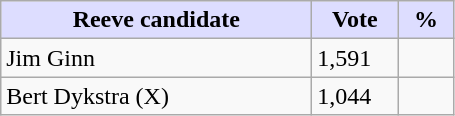<table class="wikitable">
<tr>
<th style="background:#ddf; width:200px;">Reeve candidate </th>
<th style="background:#ddf; width:50px;">Vote</th>
<th style="background:#ddf; width:30px;">%</th>
</tr>
<tr>
<td>Jim Ginn</td>
<td>1,591</td>
<td></td>
</tr>
<tr>
<td>Bert Dykstra (X)</td>
<td>1,044</td>
<td></td>
</tr>
</table>
